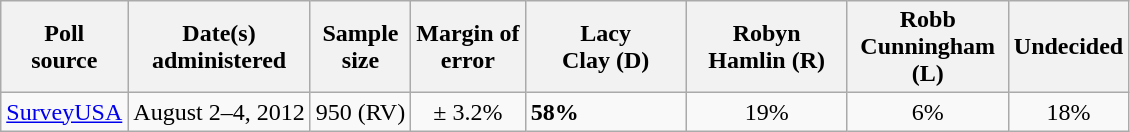<table class="wikitable">
<tr>
<th>Poll<br>source</th>
<th>Date(s)<br>administered</th>
<th>Sample<br>size</th>
<th>Margin of<br>error</th>
<th style="width:100px;">Lacy<br>Clay (D)</th>
<th style="width:100px;">Robyn<br>Hamlin (R)</th>
<th style="width:100px;">Robb<br>Cunningham (L)</th>
<th>Undecided</th>
</tr>
<tr>
<td><a href='#'>SurveyUSA</a></td>
<td align=center>August 2–4, 2012</td>
<td align=center>950 (RV)</td>
<td align=center>± 3.2%</td>
<td><strong>58%</strong></td>
<td align=center>19%</td>
<td align=center>6%</td>
<td align=center>18%</td>
</tr>
</table>
